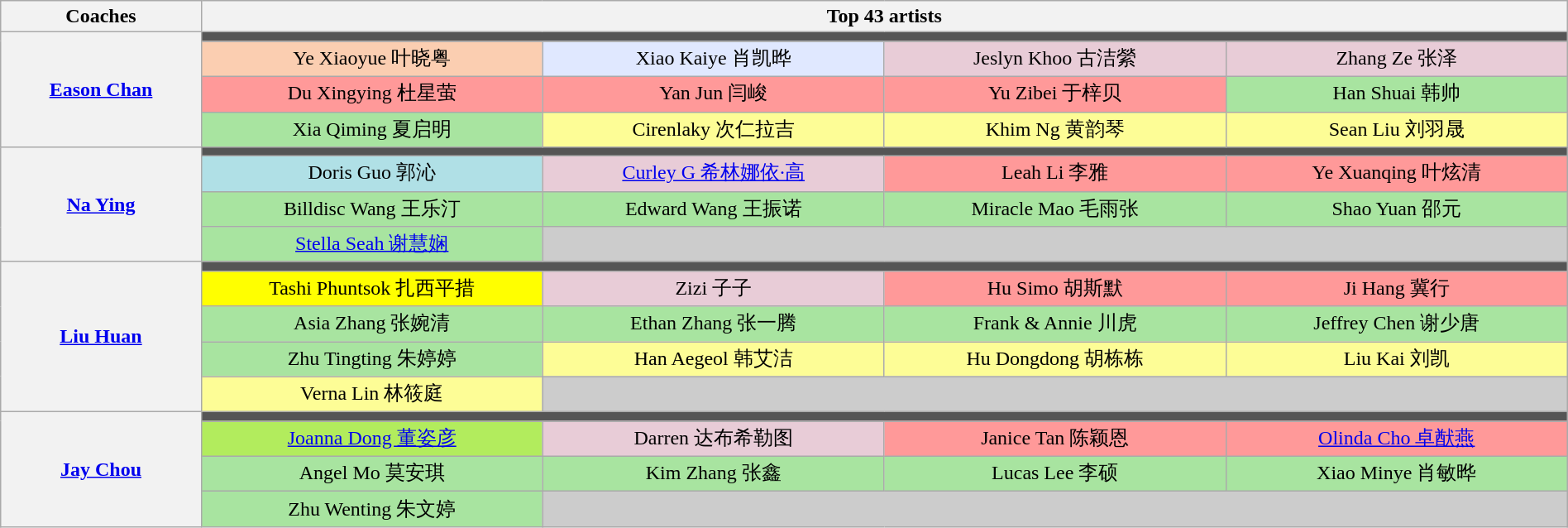<table class="wikitable" style="text-align:center; width:100%;">
<tr>
<th scope="col" style="width:12.8%;">Coaches</th>
<th scope="col" colspan="5">Top 43 artists</th>
</tr>
<tr>
<th rowspan="4"><a href='#'>Eason Chan</a></th>
<td colspan="5" style="background:#555;"></td>
</tr>
<tr>
<td style="width:21.8%; background:#FBCEB1;">Ye Xiaoyue 叶晓粤</td>
<td style="width:21.8%; background:#E0E8FF;">Xiao Kaiye 肖凯晔</td>
<td style="width:21.8%; background:#E8CCD7;">Jeslyn Khoo 古洁縈</td>
<td style="width:21.8%; background:#E8CCD7;">Zhang Ze 张泽</td>
</tr>
<tr>
<td style="background:#f99;">Du Xingying 杜星萤</td>
<td style="background:#f99;">Yan Jun 闫峻</td>
<td style="background:#f99;">Yu Zibei 于梓贝</td>
<td style="background:#A8E4A0;">Han Shuai 韩帅</td>
</tr>
<tr>
<td style="background:#A8E4A0;">Xia Qiming 夏启明</td>
<td style="background:#FDFD96;">Cirenlaky 次仁拉吉</td>
<td style="background:#FDFD96;">Khim Ng 黄韵琴</td>
<td style="background:#FDFD96;">Sean Liu 刘羽晟</td>
</tr>
<tr>
<th rowspan="4"><a href='#'>Na Ying</a></th>
<td colspan="5" style="background:#555;"></td>
</tr>
<tr>
<td style="background:#B0E0E6;">Doris Guo 郭沁</td>
<td style="background:#E8CCD7;"><a href='#'>Curley G 希林娜依·高</a></td>
<td style="background:#f99;">Leah Li 李雅</td>
<td style="background:#f99;">Ye Xuanqing 叶炫清</td>
</tr>
<tr style="background:#A8E4A0;">
<td>Billdisc Wang 王乐汀</td>
<td>Edward Wang 王振诺</td>
<td>Miracle Mao 毛雨张</td>
<td>Shao Yuan 邵元</td>
</tr>
<tr>
<td style="background:#A8E4A0;"><a href='#'>Stella Seah 谢慧娴</a></td>
<td style="background:#ccc;" colspan="3"></td>
</tr>
<tr>
<th rowspan="5"><a href='#'>Liu Huan</a></th>
<td colspan="5" style="background:#555;"></td>
</tr>
<tr>
<td style="background:yellow;">Tashi Phuntsok 扎西平措</td>
<td style="background:#E8CCD7;">Zizi 子子</td>
<td style="background:#f99;">Hu Simo 胡斯默</td>
<td style="background:#f99;">Ji Hang 冀行</td>
</tr>
<tr style="background:#A8E4A0;">
<td>Asia Zhang 张婉清</td>
<td>Ethan Zhang 张一腾</td>
<td>Frank & Annie 川虎</td>
<td>Jeffrey Chen 谢少唐</td>
</tr>
<tr>
<td style="background:#A8E4A0;">Zhu Tingting 朱婷婷</td>
<td style="background:#FDFD96;">Han Aegeol 韩艾洁</td>
<td style="background:#FDFD96;">Hu Dongdong 胡栋栋</td>
<td style="background:#FDFD96;">Liu Kai 刘凯</td>
</tr>
<tr>
<td style="background:#FDFD96;">Verna Lin 林筱庭</td>
<td style="background:#ccc;" colspan="3"></td>
</tr>
<tr>
<th rowspan="4"><a href='#'>Jay Chou</a></th>
<td colspan="5" style="background:#555;"></td>
</tr>
<tr>
<td style="background:#B2EC5D;"><a href='#'>Joanna Dong 董姿彦</a></td>
<td style="background:#E8CCD7;">Darren 达布希勒图</td>
<td style="background:#f99;">Janice Tan 陈颖恩</td>
<td style="background:#f99;"><a href='#'>Olinda Cho 卓猷燕</a></td>
</tr>
<tr style="background:#A8E4A0;">
<td>Angel Mo 莫安琪</td>
<td>Kim Zhang 张鑫</td>
<td>Lucas Lee 李硕</td>
<td>Xiao Minye 肖敏晔</td>
</tr>
<tr>
<td style="background:#A8E4A0;">Zhu Wenting 朱文婷</td>
<td style="background:#ccc;" colspan="3"></td>
</tr>
</table>
